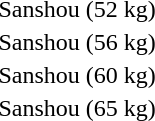<table>
<tr>
<td rowspan="2">Sanshou (52 kg)</td>
<td rowspan="2"></td>
<td rowspan="2"></td>
<td></td>
</tr>
<tr>
<td></td>
</tr>
<tr>
<td rowspan="2">Sanshou (56 kg)</td>
<td rowspan="2"></td>
<td rowspan="2"></td>
<td></td>
</tr>
<tr>
<td></td>
</tr>
<tr>
<td rowspan="2">Sanshou (60 kg)</td>
<td rowspan="2"></td>
<td rowspan="2"></td>
<td></td>
</tr>
<tr>
<td></td>
</tr>
<tr>
<td rowspan="2">Sanshou (65 kg)</td>
<td rowspan="2"></td>
<td rowspan="2"></td>
<td></td>
</tr>
<tr>
<td></td>
</tr>
</table>
